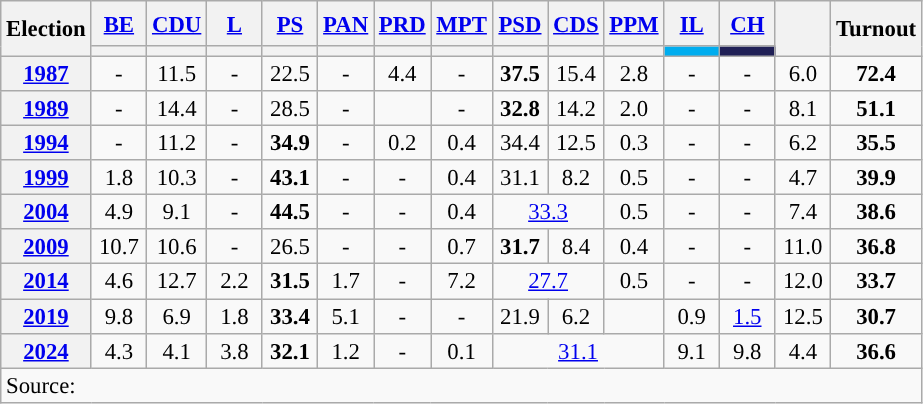<table class="wikitable" style="text-align:center; font-size:95%; line-height:16px;">
<tr style="height:30px;">
<th rowspan="2">Election</th>
<th><a href='#'>BE</a></th>
<th><a href='#'>CDU</a></th>
<th><a href='#'>L</a></th>
<th><a href='#'>PS</a></th>
<th><a href='#'>PAN</a></th>
<th><a href='#'>PRD</a></th>
<th><a href='#'>MPT</a></th>
<th><a href='#'>PSD</a></th>
<th><a href='#'>CDS</a></th>
<th><a href='#'>PPM</a></th>
<th><a href='#'>IL</a></th>
<th><a href='#'>CH</a></th>
<th width="30" rowspan="2"></th>
<th rowspan="2">Turnout</th>
</tr>
<tr>
<th class="sortable" width="30" style="background:"></th>
<th class="sortable" width="30" style="background:"></th>
<th class="sortable" width="30" style="background:"></th>
<th class="sortable" width="30" style="background:"></th>
<th class="sortable" width="30" style="background:"></th>
<th class="sortable" width="30" style="background:"></th>
<th class="sortable" width="30" style="background:"></th>
<th class="sortable" width="30" style="background:"></th>
<th class="sortable" width="30" style="background:"></th>
<th class="sortable" width="30" style="background:"></th>
<th class="sortable" width="30" style="background:#00ADEF;"></th>
<th class="sortable" width="30" style="background:#202056;"></th>
</tr>
<tr>
<th><a href='#'>1987</a></th>
<td>-</td>
<td>11.5<br></td>
<td>-</td>
<td>22.5<br></td>
<td>-</td>
<td>4.4<br></td>
<td>-</td>
<td><strong>37.5</strong><br></td>
<td>15.4<br></td>
<td>2.8<br></td>
<td>-</td>
<td>-</td>
<td>6.0<br></td>
<td><strong>72.4</strong></td>
</tr>
<tr>
<th><a href='#'>1989</a></th>
<td>-</td>
<td>14.4<br></td>
<td>-</td>
<td>28.5<br></td>
<td>-</td>
<td></td>
<td>-</td>
<td><strong>32.8</strong><br></td>
<td>14.2<br></td>
<td>2.0<br></td>
<td>-</td>
<td>-</td>
<td>8.1<br></td>
<td><strong>51.1</strong></td>
</tr>
<tr>
<th><a href='#'>1994</a></th>
<td>-</td>
<td>11.2<br></td>
<td>-</td>
<td><strong>34.9</strong><br></td>
<td>-</td>
<td>0.2<br></td>
<td>0.4<br></td>
<td>34.4<br></td>
<td>12.5<br></td>
<td>0.3<br></td>
<td>-</td>
<td>-</td>
<td>6.2<br></td>
<td><strong>35.5</strong></td>
</tr>
<tr>
<th><a href='#'>1999</a></th>
<td>1.8<br></td>
<td>10.3<br></td>
<td>-</td>
<td><strong>43.1</strong><br></td>
<td>-</td>
<td>-</td>
<td>0.4<br></td>
<td>31.1<br></td>
<td>8.2<br></td>
<td>0.5<br></td>
<td>-</td>
<td>-</td>
<td>4.7<br></td>
<td><strong>39.9</strong></td>
</tr>
<tr>
<th><a href='#'>2004</a></th>
<td>4.9<br></td>
<td>9.1<br></td>
<td>-</td>
<td><strong>44.5</strong><br></td>
<td>-</td>
<td>-</td>
<td>0.4<br></td>
<td colspan="2"><a href='#'><span>33.3</span></a><br></td>
<td>0.5<br></td>
<td>-</td>
<td>-</td>
<td>7.4<br></td>
<td><strong>38.6</strong></td>
</tr>
<tr>
<th><a href='#'>2009</a></th>
<td>10.7<br></td>
<td>10.6<br></td>
<td>-</td>
<td>26.5<br></td>
<td>-</td>
<td>-</td>
<td>0.7<br></td>
<td><strong>31.7</strong><br></td>
<td>8.4<br></td>
<td>0.4<br></td>
<td>-</td>
<td>-</td>
<td>11.0<br></td>
<td><strong>36.8</strong></td>
</tr>
<tr>
<th><a href='#'>2014</a></th>
<td>4.6<br></td>
<td>12.7<br></td>
<td>2.2<br></td>
<td><strong>31.5</strong><br></td>
<td>1.7<br></td>
<td>-</td>
<td>7.2<br></td>
<td colspan="2"><a href='#'><span>27.7</span></a><br></td>
<td>0.5<br></td>
<td>-</td>
<td>-</td>
<td>12.0<br></td>
<td><strong>33.7</strong></td>
</tr>
<tr>
<th><a href='#'>2019</a></th>
<td>9.8<br></td>
<td>6.9<br></td>
<td>1.8<br></td>
<td><strong>33.4</strong><br></td>
<td>5.1<br></td>
<td>-</td>
<td>-</td>
<td>21.9<br></td>
<td>6.2<br></td>
<td></td>
<td>0.9<br></td>
<td><a href='#'><span>1.5</span></a><br></td>
<td>12.5<br></td>
<td><strong>30.7</strong></td>
</tr>
<tr>
<th><a href='#'>2024</a></th>
<td>4.3<br></td>
<td>4.1<br></td>
<td>3.8<br></td>
<td><strong>32.1</strong><br></td>
<td>1.2<br></td>
<td>-</td>
<td>0.1<br></td>
<td colspan="3"><a href='#'><span>31.1</span></a><br></td>
<td>9.1<br></td>
<td>9.8<br></td>
<td>4.4<br></td>
<td><strong>36.6</strong></td>
</tr>
<tr>
<td colspan="15" align="left">Source: </td>
</tr>
</table>
